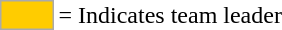<table>
<tr>
<td style="background-color:#FFCC00; border:1px solid #aaaaaa; width:2em;"></td>
<td>= Indicates team leader</td>
</tr>
</table>
